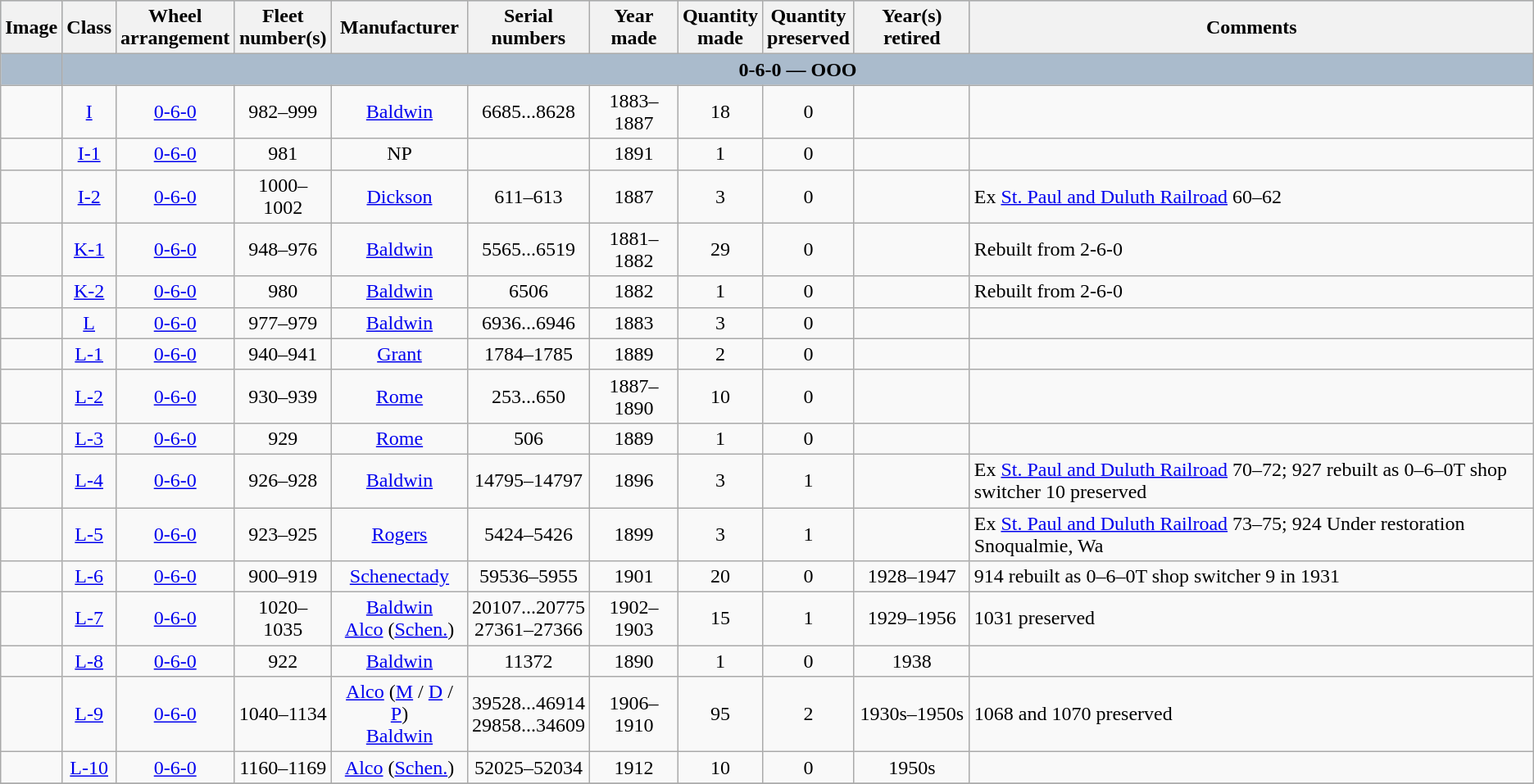<table class="wikitable" style="text-align:center">
<tr style="background:#AABBCC; font-weight:bold">
<th>Image</th>
<th>Class</th>
<th>Wheel<br>arrangement</th>
<th>Fleet<br>number(s)</th>
<th>Manufacturer</th>
<th>Serial<br>numbers</th>
<th>Year made</th>
<th>Quantity<br>made</th>
<th>Quantity<br>preserved</th>
<th>Year(s) retired</th>
<th>Comments</th>
</tr>
<tr style="background:#AABBCC; font-weight:bold">
<td></td>
<td colspan="10">0-6-0 — OOO</td>
</tr>
<tr>
<td></td>
<td><a href='#'>I</a></td>
<td><a href='#'>0-6-0</a></td>
<td>982–999</td>
<td><a href='#'>Baldwin</a></td>
<td>6685...8628</td>
<td>1883–1887</td>
<td>18</td>
<td>0</td>
<td></td>
<td align=left></td>
</tr>
<tr>
<td></td>
<td><a href='#'>I-1</a></td>
<td><a href='#'>0-6-0</a></td>
<td>981</td>
<td>NP</td>
<td></td>
<td>1891</td>
<td>1</td>
<td>0</td>
<td></td>
<td align=left></td>
</tr>
<tr>
<td></td>
<td><a href='#'>I-2</a></td>
<td><a href='#'>0-6-0</a></td>
<td>1000–1002</td>
<td><a href='#'>Dickson</a></td>
<td>611–613</td>
<td>1887</td>
<td>3</td>
<td>0</td>
<td></td>
<td align=left>Ex <a href='#'>St. Paul and Duluth Railroad</a> 60–62</td>
</tr>
<tr>
<td></td>
<td><a href='#'>K-1</a></td>
<td><a href='#'>0-6-0</a></td>
<td>948–976</td>
<td><a href='#'>Baldwin</a></td>
<td>5565...6519</td>
<td>1881–1882</td>
<td>29</td>
<td>0</td>
<td></td>
<td align=left>Rebuilt from 2-6-0</td>
</tr>
<tr>
<td></td>
<td><a href='#'>K-2</a></td>
<td><a href='#'>0-6-0</a></td>
<td>980</td>
<td><a href='#'>Baldwin</a></td>
<td>6506</td>
<td>1882</td>
<td>1</td>
<td>0</td>
<td></td>
<td align=left>Rebuilt from 2-6-0</td>
</tr>
<tr>
<td></td>
<td><a href='#'>L</a></td>
<td><a href='#'>0-6-0</a></td>
<td>977–979</td>
<td><a href='#'>Baldwin</a></td>
<td>6936...6946</td>
<td>1883</td>
<td>3</td>
<td>0</td>
<td></td>
<td align=left></td>
</tr>
<tr>
<td></td>
<td><a href='#'>L-1</a></td>
<td><a href='#'>0-6-0</a></td>
<td>940–941</td>
<td><a href='#'>Grant</a></td>
<td>1784–1785</td>
<td>1889</td>
<td>2</td>
<td>0</td>
<td></td>
<td align=left></td>
</tr>
<tr>
<td></td>
<td><a href='#'>L-2</a></td>
<td><a href='#'>0-6-0</a></td>
<td>930–939</td>
<td><a href='#'>Rome</a></td>
<td>253...650</td>
<td>1887–1890</td>
<td>10</td>
<td>0</td>
<td></td>
<td align=left></td>
</tr>
<tr>
<td></td>
<td><a href='#'>L-3</a></td>
<td><a href='#'>0-6-0</a></td>
<td>929</td>
<td><a href='#'>Rome</a></td>
<td>506</td>
<td>1889</td>
<td>1</td>
<td>0</td>
<td></td>
<td align=left></td>
</tr>
<tr>
<td></td>
<td><a href='#'>L-4</a></td>
<td><a href='#'>0-6-0</a></td>
<td>926–928</td>
<td><a href='#'>Baldwin</a></td>
<td>14795–14797</td>
<td>1896</td>
<td>3</td>
<td>1</td>
<td></td>
<td align=left>Ex <a href='#'>St. Paul and Duluth Railroad</a> 70–72; 927 rebuilt as 0–6–0T shop switcher 10 preserved</td>
</tr>
<tr>
<td></td>
<td><a href='#'>L-5</a></td>
<td><a href='#'>0-6-0</a></td>
<td>923–925</td>
<td><a href='#'>Rogers</a></td>
<td>5424–5426</td>
<td>1899</td>
<td>3</td>
<td>1</td>
<td></td>
<td align=left>Ex <a href='#'>St. Paul and Duluth Railroad</a> 73–75; 924 Under restoration Snoqualmie, Wa</td>
</tr>
<tr>
<td></td>
<td><a href='#'>L-6</a></td>
<td><a href='#'>0-6-0</a></td>
<td>900–919</td>
<td><a href='#'>Schenectady</a></td>
<td>59536–5955</td>
<td>1901</td>
<td>20</td>
<td>0</td>
<td>1928–1947</td>
<td align=left>914 rebuilt as 0–6–0T shop switcher 9 in 1931</td>
</tr>
<tr>
<td></td>
<td><a href='#'>L-7</a></td>
<td><a href='#'>0-6-0</a></td>
<td>1020–1035</td>
<td><a href='#'>Baldwin</a><br><a href='#'>Alco</a> (<a href='#'>Schen.</a>)</td>
<td>20107...20775<br>27361–27366</td>
<td>1902–1903</td>
<td>15</td>
<td>1</td>
<td>1929–1956</td>
<td align=left>1031 preserved</td>
</tr>
<tr>
<td></td>
<td><a href='#'>L-8</a></td>
<td><a href='#'>0-6-0</a></td>
<td>922</td>
<td><a href='#'>Baldwin</a></td>
<td>11372</td>
<td>1890</td>
<td>1</td>
<td>0</td>
<td>1938</td>
<td align=left></td>
</tr>
<tr>
<td></td>
<td><a href='#'>L-9</a></td>
<td><a href='#'>0-6-0</a></td>
<td>1040–1134</td>
<td><a href='#'>Alco</a> (<a href='#'>M</a> / <a href='#'>D</a> / <a href='#'>P</a>)<br><a href='#'>Baldwin</a></td>
<td>39528...46914<br>29858...34609</td>
<td>1906–1910</td>
<td>95</td>
<td>2</td>
<td>1930s–1950s</td>
<td align=left>1068 and 1070 preserved</td>
</tr>
<tr>
<td></td>
<td><a href='#'>L-10</a></td>
<td><a href='#'>0-6-0</a></td>
<td>1160–1169</td>
<td><a href='#'>Alco</a> (<a href='#'>Schen.</a>)</td>
<td>52025–52034</td>
<td>1912</td>
<td>10</td>
<td>0</td>
<td>1950s</td>
<td align=left></td>
</tr>
<tr>
</tr>
</table>
